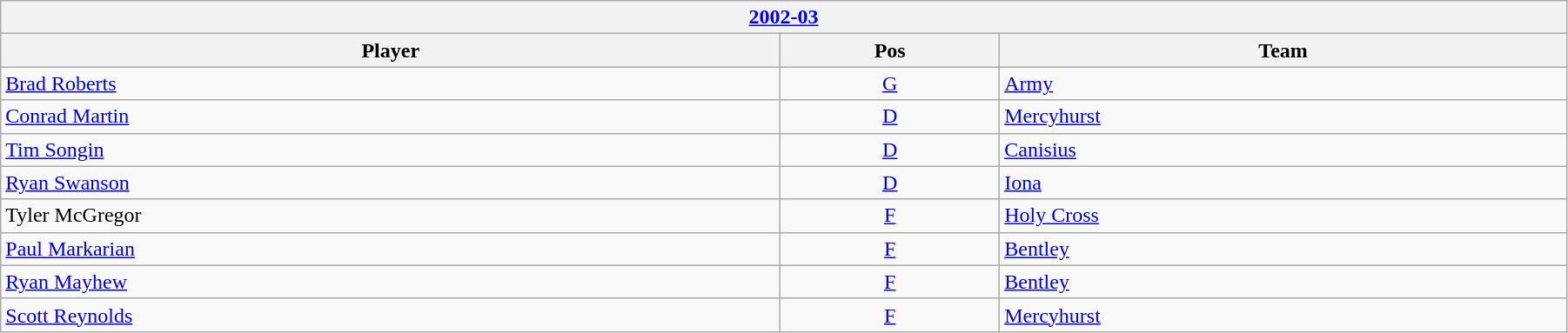<table class="wikitable" width=95%>
<tr>
<th colspan=3><a href='#'>2002-03</a></th>
</tr>
<tr>
<th>Player</th>
<th>Pos</th>
<th>Team</th>
</tr>
<tr>
<td><a href='#'>Brad Roberts</a></td>
<td style="text-align:center;"><a href='#'>G</a></td>
<td><a href='#'>Army</a></td>
</tr>
<tr>
<td><a href='#'>Conrad Martin</a></td>
<td style="text-align:center;"><a href='#'>D</a></td>
<td><a href='#'>Mercyhurst</a></td>
</tr>
<tr>
<td><a href='#'>Tim Songin</a></td>
<td style="text-align:center;"><a href='#'>D</a></td>
<td><a href='#'>Canisius</a></td>
</tr>
<tr>
<td><a href='#'>Ryan Swanson</a></td>
<td style="text-align:center;"><a href='#'>D</a></td>
<td><a href='#'>Iona</a></td>
</tr>
<tr>
<td>Tyler McGregor</td>
<td style="text-align:center;"><a href='#'>F</a></td>
<td><a href='#'>Holy Cross</a></td>
</tr>
<tr>
<td><a href='#'>Paul Markarian</a></td>
<td style="text-align:center;"><a href='#'>F</a></td>
<td><a href='#'>Bentley</a></td>
</tr>
<tr>
<td><a href='#'>Ryan Mayhew</a></td>
<td style="text-align:center;"><a href='#'>F</a></td>
<td><a href='#'>Bentley</a></td>
</tr>
<tr>
<td><a href='#'>Scott Reynolds</a></td>
<td style="text-align:center;"><a href='#'>F</a></td>
<td><a href='#'>Mercyhurst</a></td>
</tr>
</table>
